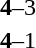<table style="text-align:center">
<tr>
<th width=223></th>
<th width=100></th>
<th width=223></th>
</tr>
<tr>
<td align=right><strong></strong></td>
<td><strong>4</strong>–3</td>
<td align=left></td>
</tr>
<tr>
<td align=right><strong></strong></td>
<td><strong>4</strong>–1</td>
<td align=left></td>
</tr>
</table>
